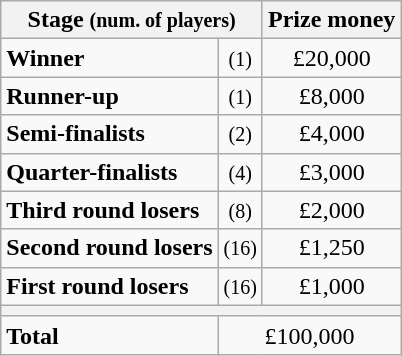<table class="wikitable">
<tr>
<th colspan=2>Stage <small>(num. of players)</small></th>
<th>Prize money</th>
</tr>
<tr>
<td><strong>Winner</strong></td>
<td align=center><small>(1)</small></td>
<td align=center>£20,000</td>
</tr>
<tr>
<td><strong>Runner-up</strong></td>
<td align=center><small>(1)</small></td>
<td align=center>£8,000</td>
</tr>
<tr>
<td><strong>Semi-finalists</strong></td>
<td align=center><small>(2)</small></td>
<td align=center>£4,000</td>
</tr>
<tr>
<td><strong>Quarter-finalists</strong></td>
<td align=center><small>(4)</small></td>
<td align=center>£3,000</td>
</tr>
<tr>
<td><strong>Third round losers</strong></td>
<td align=center><small>(8)</small></td>
<td align=center>£2,000</td>
</tr>
<tr>
<td><strong>Second round losers</strong></td>
<td align=center><small>(16)</small></td>
<td align=center>£1,250</td>
</tr>
<tr>
<td><strong>First round losers</strong></td>
<td align=center><small>(16)</small></td>
<td align=center>£1,000</td>
</tr>
<tr>
<th colspan=3></th>
</tr>
<tr>
<td><strong>Total</strong></td>
<td align=center colspan=2>£100,000</td>
</tr>
</table>
